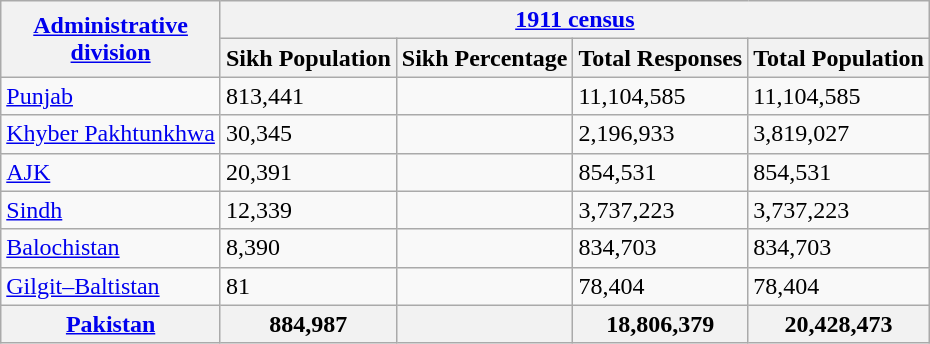<table class="wikitable sortable">
<tr>
<th rowspan="2"><a href='#'>Administrative<br>division</a></th>
<th colspan="4"><a href='#'>1911 census</a></th>
</tr>
<tr>
<th>Sikh Population</th>
<th>Sikh Percentage</th>
<th>Total Responses</th>
<th>Total Population</th>
</tr>
<tr>
<td><a href='#'>Punjab</a></td>
<td>813,441</td>
<td></td>
<td>11,104,585</td>
<td>11,104,585</td>
</tr>
<tr>
<td><a href='#'>Khyber Pakhtunkhwa</a></td>
<td>30,345</td>
<td></td>
<td>2,196,933</td>
<td>3,819,027</td>
</tr>
<tr>
<td><a href='#'>AJK</a></td>
<td>20,391</td>
<td></td>
<td>854,531</td>
<td>854,531</td>
</tr>
<tr>
<td><a href='#'>Sindh</a></td>
<td>12,339</td>
<td></td>
<td>3,737,223</td>
<td>3,737,223</td>
</tr>
<tr>
<td><a href='#'>Balochistan</a></td>
<td>8,390</td>
<td></td>
<td>834,703</td>
<td>834,703</td>
</tr>
<tr>
<td><a href='#'>Gilgit–Baltistan</a></td>
<td>81</td>
<td></td>
<td>78,404</td>
<td>78,404</td>
</tr>
<tr>
<th><a href='#'>Pakistan</a></th>
<th>884,987</th>
<th></th>
<th>18,806,379</th>
<th>20,428,473</th>
</tr>
</table>
